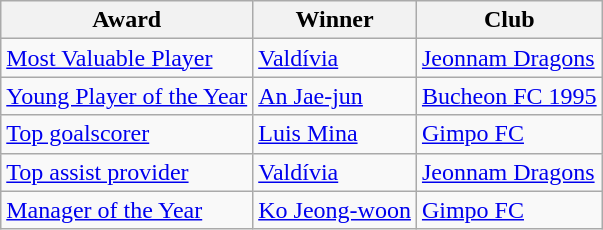<table class="wikitable">
<tr>
<th>Award</th>
<th>Winner</th>
<th>Club</th>
</tr>
<tr>
<td><a href='#'>Most Valuable Player</a></td>
<td> <a href='#'>Valdívia</a></td>
<td><a href='#'>Jeonnam Dragons</a></td>
</tr>
<tr>
<td><a href='#'>Young Player of the Year</a></td>
<td> <a href='#'>An Jae-jun</a></td>
<td><a href='#'>Bucheon FC 1995</a></td>
</tr>
<tr>
<td><a href='#'>Top goalscorer</a></td>
<td> <a href='#'>Luis Mina</a></td>
<td><a href='#'>Gimpo FC</a></td>
</tr>
<tr>
<td><a href='#'>Top assist provider</a></td>
<td> <a href='#'>Valdívia</a></td>
<td><a href='#'>Jeonnam Dragons</a></td>
</tr>
<tr>
<td><a href='#'>Manager of the Year</a></td>
<td> <a href='#'>Ko Jeong-woon</a></td>
<td><a href='#'>Gimpo FC</a></td>
</tr>
</table>
